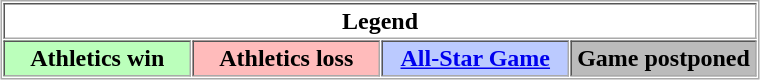<table align="center" border="1" cellpadding="2" cellspacing="1" style="border:1px solid #aaa">
<tr>
<th colspan="4">Legend</th>
</tr>
<tr>
<th bgcolor="bbffbb" width="119px">Athletics win</th>
<th bgcolor="ffbbbb" width="119px">Athletics loss</th>
<th bgcolor="bbcaff" width="119px"><a href='#'>All-Star Game</a></th>
<th bgcolor="bbbbbb" width="118px">Game postponed</th>
</tr>
</table>
